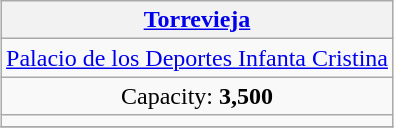<table class="wikitable" style="margin:1em auto; text-align:center">
<tr>
<th><a href='#'>Torrevieja</a></th>
</tr>
<tr>
<td><a href='#'>Palacio de los Deportes Infanta Cristina</a></td>
</tr>
<tr>
<td>Capacity: <strong>3,500</strong></td>
</tr>
<tr>
<td></td>
</tr>
<tr>
</tr>
</table>
